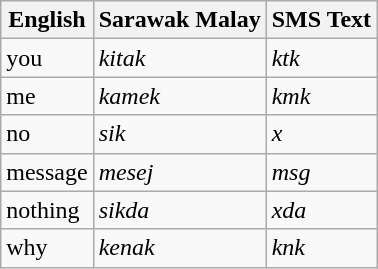<table class="wikitable">
<tr>
<th>English</th>
<th>Sarawak Malay</th>
<th>SMS Text</th>
</tr>
<tr>
<td>you</td>
<td><em>kitak</em></td>
<td><em>ktk</em></td>
</tr>
<tr>
<td>me</td>
<td><em>kamek</em></td>
<td><em>kmk</em></td>
</tr>
<tr>
<td>no</td>
<td><em>sik</em></td>
<td><em>x</em></td>
</tr>
<tr>
<td>message</td>
<td><em>mesej</em></td>
<td><em>msg</em></td>
</tr>
<tr>
<td>nothing</td>
<td><em>sikda</em></td>
<td><em>xda</em></td>
</tr>
<tr>
<td>why</td>
<td><em>kenak</em></td>
<td><em>knk</em></td>
</tr>
</table>
